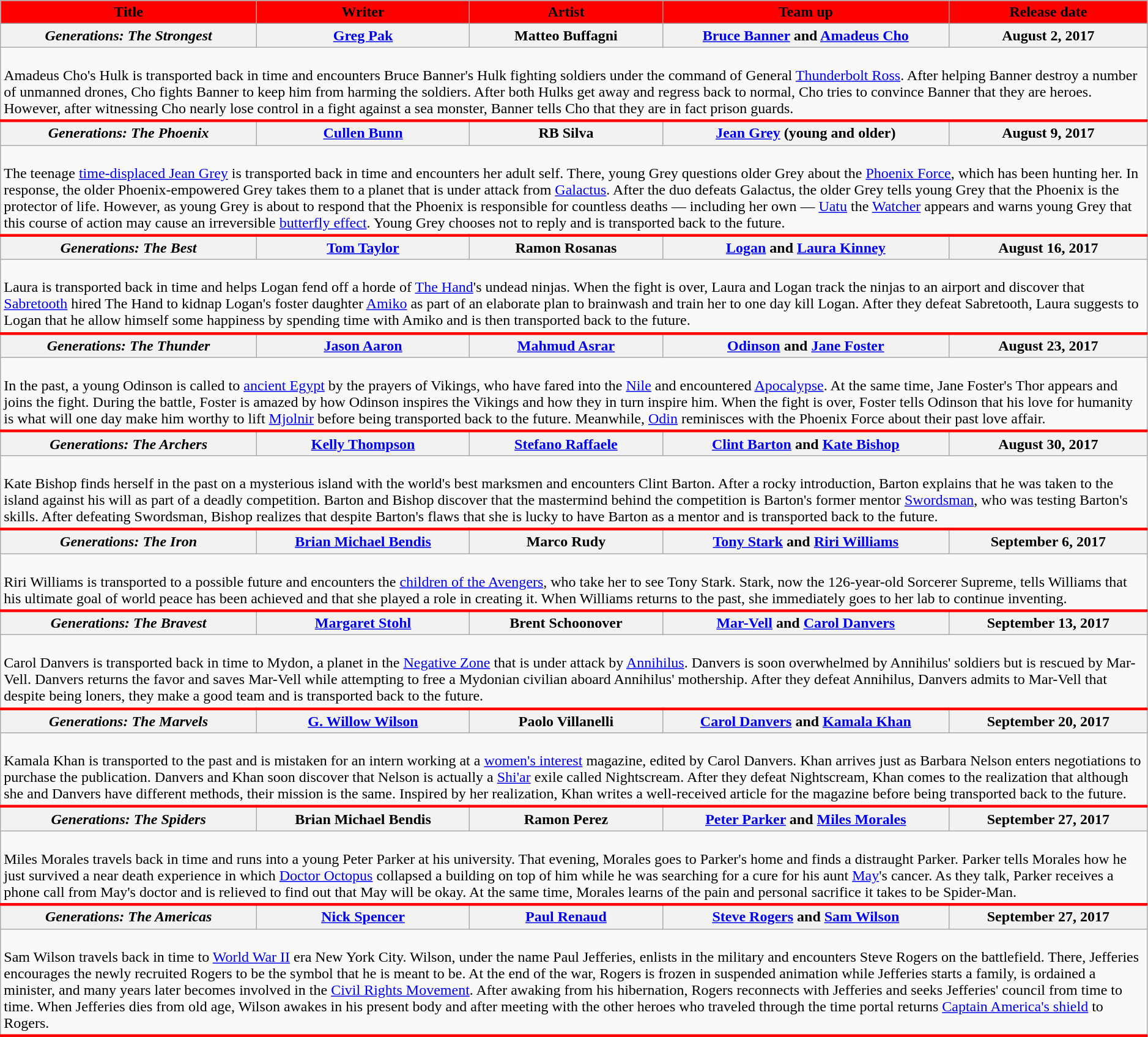<table class="wikitable" width="99%;" style="text-align: center;">
<tr>
<th style="background: red;">Title</th>
<th style="background: red;">Writer</th>
<th style="background: red;">Artist</th>
<th style="background: red;">Team up</th>
<th style="background: red;">Release date</th>
</tr>
<tr>
<th><em>Generations: The Strongest</em></th>
<th><a href='#'>Greg Pak</a></th>
<th>Matteo Buffagni</th>
<th><a href='#'>Bruce Banner</a> and <a href='#'>Amadeus Cho</a></th>
<th>August 2, 2017</th>
</tr>
<tr>
<td colspan="5" style="text-align: left; border-bottom:3px solid red;"><br>Amadeus Cho's Hulk is transported back in time and encounters Bruce Banner's Hulk fighting soldiers under the command of General <a href='#'>Thunderbolt Ross</a>. After helping Banner destroy a number of unmanned drones, Cho fights Banner to keep him from harming the soldiers. After both Hulks get away and regress back to normal, Cho tries to convince Banner that they are heroes. However, after witnessing Cho nearly lose control in a fight against a sea monster, Banner tells Cho that they are in fact prison guards.</td>
</tr>
<tr>
<th><em>Generations: The Phoenix</em></th>
<th><a href='#'>Cullen Bunn</a></th>
<th>RB Silva</th>
<th><a href='#'>Jean Grey</a> (young and older)</th>
<th>August 9, 2017</th>
</tr>
<tr>
<td colspan="5" style="text-align: left; border-bottom:3px solid red;"><br>The teenage <a href='#'>time-displaced Jean Grey</a> is transported back in time and encounters her adult self. There, young Grey questions older Grey about the <a href='#'>Phoenix Force</a>, which has been hunting her. In response, the older Phoenix-empowered Grey takes them to a planet that is under attack from <a href='#'>Galactus</a>. After the duo defeats Galactus, the older Grey tells young Grey that the Phoenix is the protector of life. However, as young Grey is about to respond that the Phoenix is responsible for countless deaths — including her own — <a href='#'>Uatu</a> the <a href='#'>Watcher</a> appears and warns young Grey that this course of action may cause an irreversible <a href='#'>butterfly effect</a>. Young Grey chooses not to reply and is transported back to the future.</td>
</tr>
<tr>
<th><em>Generations: The Best</em></th>
<th><a href='#'>Tom Taylor</a></th>
<th>Ramon Rosanas</th>
<th><a href='#'>Logan</a> and <a href='#'>Laura Kinney</a></th>
<th>August 16, 2017</th>
</tr>
<tr>
<td colspan="5" style="text-align: left; border-bottom:3px solid red;"><br>Laura is transported back in time and helps Logan fend off a horde of <a href='#'>The Hand</a>'s undead ninjas. When the fight is over, Laura and Logan track the ninjas to an airport and discover that <a href='#'>Sabretooth</a> hired The Hand to kidnap Logan's foster daughter <a href='#'>Amiko</a> as part of an elaborate plan to brainwash and train her to one day kill Logan. After they defeat Sabretooth, Laura suggests to Logan that he allow himself some happiness by spending time with Amiko and is then transported back to the future.</td>
</tr>
<tr>
<th><em>Generations: The Thunder</em></th>
<th><a href='#'>Jason Aaron</a></th>
<th><a href='#'>Mahmud Asrar</a></th>
<th><a href='#'>Odinson</a> and <a href='#'>Jane Foster</a></th>
<th>August 23, 2017</th>
</tr>
<tr>
<td colspan="5" style="text-align: left; border-bottom:3px solid red;"><br>In the past, a young Odinson is called to <a href='#'>ancient Egypt</a> by the prayers of Vikings, who have fared into the <a href='#'>Nile</a> and encountered <a href='#'>Apocalypse</a>. At the same time, Jane Foster's Thor appears and joins the fight. During the battle, Foster is amazed by how Odinson inspires the Vikings and how they in turn inspire him. When the fight is over, Foster tells Odinson that his love for humanity is what will one day make him worthy to lift <a href='#'>Mjolnir</a> before being transported back to the future. Meanwhile, <a href='#'>Odin</a> reminisces with the Phoenix Force about their past love affair.</td>
</tr>
<tr>
<th><em>Generations: The Archers</em></th>
<th><a href='#'>Kelly Thompson</a></th>
<th><a href='#'>Stefano Raffaele</a></th>
<th><a href='#'>Clint Barton</a> and <a href='#'>Kate Bishop</a></th>
<th>August 30, 2017</th>
</tr>
<tr>
<td colspan="5" style="text-align: left; border-bottom:3px solid red;"><br>Kate Bishop finds herself in the past on a mysterious island with the world's best marksmen and encounters Clint Barton. After a rocky introduction, Barton explains that he was taken to the island against his will as part of a deadly competition. Barton and Bishop discover that the mastermind behind the competition is Barton's former mentor <a href='#'>Swordsman</a>, who was testing Barton's skills. After defeating Swordsman, Bishop realizes that despite Barton's flaws that she is lucky to have Barton as a mentor and is transported back to the future.</td>
</tr>
<tr>
<th><em>Generations: The Iron</em></th>
<th><a href='#'>Brian Michael Bendis</a></th>
<th>Marco Rudy</th>
<th><a href='#'>Tony Stark</a> and <a href='#'>Riri Williams</a></th>
<th>September 6, 2017</th>
</tr>
<tr>
<td colspan="5" style="text-align: left; border-bottom:3px solid red;"><br>Riri Williams is transported to a possible future and encounters the <a href='#'>children of the Avengers</a>, who take her to see Tony Stark. Stark, now the 126-year-old Sorcerer Supreme, tells Williams that his ultimate goal of world peace has been achieved and that she played a role in creating it. When Williams returns to the past, she immediately goes to her lab to continue inventing.</td>
</tr>
<tr>
<th><em>Generations: The Bravest</em></th>
<th><a href='#'>Margaret Stohl</a></th>
<th>Brent Schoonover</th>
<th><a href='#'>Mar-Vell</a> and <a href='#'>Carol Danvers</a></th>
<th>September 13, 2017</th>
</tr>
<tr>
<td colspan="5" style="text-align: left; border-bottom:3px solid red;"><br>Carol Danvers is transported back in time to Mydon, a planet in the <a href='#'>Negative Zone</a> that is under attack by <a href='#'>Annihilus</a>. Danvers is soon overwhelmed by Annihilus' soldiers but is rescued by Mar-Vell. Danvers returns the favor and saves Mar-Vell while attempting to free a Mydonian civilian aboard Annihilus' mothership. After they defeat Annihilus, Danvers admits to Mar-Vell that despite being loners, they make a good team and is transported back to the future.</td>
</tr>
<tr>
<th><em>Generations: The Marvels</em></th>
<th><a href='#'>G. Willow Wilson</a></th>
<th>Paolo Villanelli</th>
<th><a href='#'>Carol Danvers</a> and <a href='#'>Kamala Khan</a></th>
<th>September 20, 2017</th>
</tr>
<tr>
<td colspan="5" style="text-align: left; border-bottom:3px solid red;"><br>Kamala Khan is transported to the past and is mistaken for an intern working at a <a href='#'>women's interest</a> magazine, edited by Carol Danvers. Khan arrives just as Barbara Nelson enters negotiations to purchase the publication. Danvers and Khan soon discover that Nelson is actually a <a href='#'>Shi'ar</a> exile called Nightscream. After they defeat Nightscream, Khan comes to the realization that although she and Danvers have different methods, their mission is the same. Inspired by her realization, Khan writes a well-received article for the magazine before being transported back to the future.</td>
</tr>
<tr>
<th><em>Generations: The Spiders</em></th>
<th>Brian Michael Bendis</th>
<th>Ramon Perez</th>
<th><a href='#'>Peter Parker</a> and <a href='#'>Miles Morales</a></th>
<th>September 27, 2017</th>
</tr>
<tr>
<td colspan="5" style="text-align: left; border-bottom:3px solid red;"><br>Miles Morales travels back in time and runs into a young Peter Parker at his university. That evening, Morales goes to Parker's home and finds a distraught Parker. Parker tells Morales how he just survived a near death experience in which <a href='#'>Doctor Octopus</a> collapsed a building on top of him while he was searching for a cure for his aunt <a href='#'>May</a>'s cancer. As they talk, Parker receives a phone call from May's doctor and is relieved to find out that May will be okay. At the same time,  Morales learns of the pain and personal sacrifice it takes to be Spider-Man.</td>
</tr>
<tr>
<th><em>Generations: The Americas</em></th>
<th><a href='#'>Nick Spencer</a></th>
<th><a href='#'>Paul Renaud</a></th>
<th><a href='#'>Steve Rogers</a> and <a href='#'>Sam Wilson</a></th>
<th>September 27, 2017</th>
</tr>
<tr>
<td colspan="5" style="text-align: left; border-bottom:3px solid red;"><br>Sam Wilson travels back in time to <a href='#'>World War II</a> era New York City. Wilson, under the name Paul Jefferies, enlists in the military and encounters Steve Rogers on the battlefield. There, Jefferies encourages the newly recruited Rogers to be the symbol that he is meant to be. At the end of the war, Rogers is frozen in suspended animation while Jefferies starts a family, is ordained a minister, and many years later becomes involved in the <a href='#'>Civil Rights Movement</a>. After awaking from his hibernation, Rogers reconnects with Jefferies and seeks Jefferies' council from time to time. When Jefferies dies from old age, Wilson awakes in his present body and after meeting with the other heroes who traveled through the time portal returns <a href='#'>Captain America's shield</a> to Rogers.</td>
</tr>
</table>
